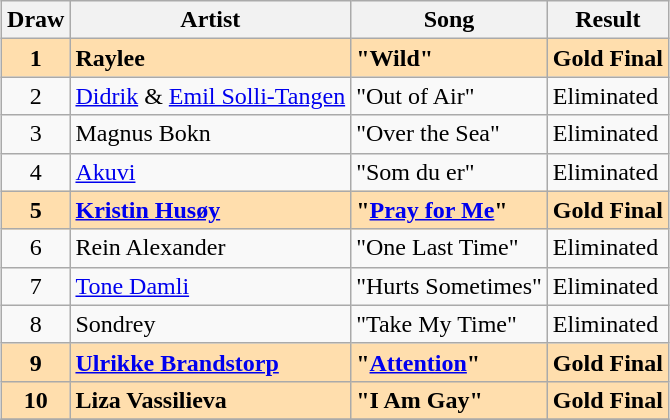<table class="sortable wikitable" style="margin: 1em auto 1em auto;">
<tr>
<th scope="col">Draw</th>
<th scope="col">Artist</th>
<th scope="col">Song</th>
<th scope="col">Result</th>
</tr>
<tr style="background: navajowhite; font-weight: bold;">
<td align="center">1</td>
<td>Raylee</td>
<td>"Wild"</td>
<td>Gold Final</td>
</tr>
<tr>
<td align="center">2</td>
<td><a href='#'>Didrik</a> & <a href='#'>Emil Solli-Tangen</a></td>
<td>"Out of Air"</td>
<td>Eliminated</td>
</tr>
<tr>
<td align="center">3</td>
<td>Magnus Bokn</td>
<td>"Over the Sea"</td>
<td>Eliminated</td>
</tr>
<tr>
<td align="center">4</td>
<td><a href='#'>Akuvi</a></td>
<td>"Som du er"</td>
<td>Eliminated</td>
</tr>
<tr style="background: navajowhite; font-weight: bold;">
<td align="center">5</td>
<td><a href='#'>Kristin Husøy</a></td>
<td>"<a href='#'>Pray for Me</a>"</td>
<td>Gold Final</td>
</tr>
<tr>
<td align="center">6</td>
<td>Rein Alexander</td>
<td>"One Last Time"</td>
<td>Eliminated</td>
</tr>
<tr>
<td align="center">7</td>
<td><a href='#'>Tone Damli</a></td>
<td>"Hurts Sometimes"</td>
<td>Eliminated</td>
</tr>
<tr>
<td align="center">8</td>
<td>Sondrey</td>
<td>"Take My Time"</td>
<td>Eliminated</td>
</tr>
<tr style="background: navajowhite; font-weight: bold;">
<td align="center">9</td>
<td><a href='#'>Ulrikke Brandstorp</a></td>
<td>"<a href='#'>Attention</a>"</td>
<td>Gold Final</td>
</tr>
<tr style="background: navajowhite; font-weight: bold;">
<td align="center">10</td>
<td>Liza Vassilieva</td>
<td>"I Am Gay"</td>
<td>Gold Final</td>
</tr>
<tr>
</tr>
</table>
